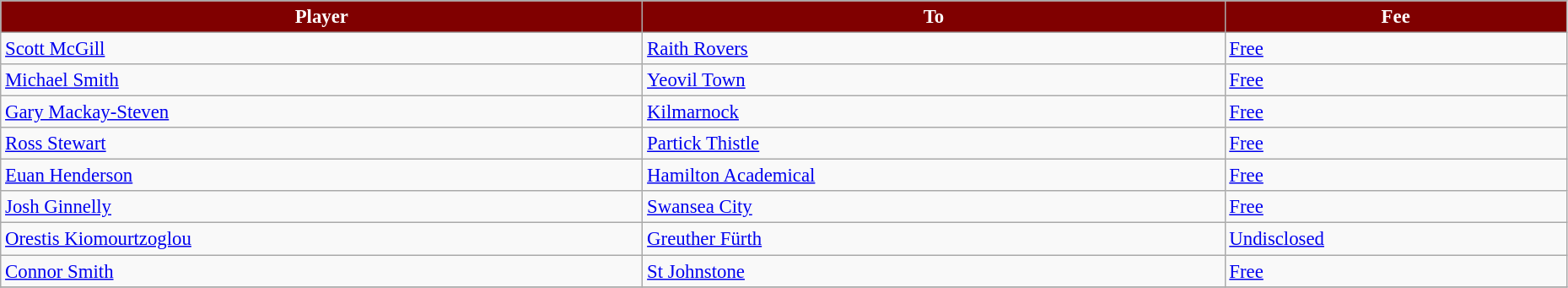<table class="wikitable" style="text-align:left; font-size:95%;width:98%;">
<tr>
<th style="background:maroon; color:white;">Player</th>
<th style="background:maroon; color:white;">To</th>
<th style="background:maroon; color:white;">Fee</th>
</tr>
<tr>
<td> <a href='#'>Scott McGill</a></td>
<td> <a href='#'>Raith Rovers</a></td>
<td><a href='#'>Free</a></td>
</tr>
<tr>
<td> <a href='#'>Michael Smith</a></td>
<td> <a href='#'>Yeovil Town</a></td>
<td><a href='#'>Free</a></td>
</tr>
<tr>
<td> <a href='#'>Gary Mackay-Steven</a></td>
<td> <a href='#'>Kilmarnock</a></td>
<td><a href='#'>Free</a></td>
</tr>
<tr>
<td> <a href='#'>Ross Stewart</a></td>
<td> <a href='#'>Partick Thistle</a></td>
<td><a href='#'>Free</a></td>
</tr>
<tr>
<td> <a href='#'>Euan Henderson</a></td>
<td> <a href='#'>Hamilton Academical</a></td>
<td><a href='#'>Free</a></td>
</tr>
<tr>
<td> <a href='#'>Josh Ginnelly</a></td>
<td> <a href='#'>Swansea City</a></td>
<td><a href='#'>Free</a></td>
</tr>
<tr>
<td> <a href='#'>Orestis Kiomourtzoglou</a></td>
<td> <a href='#'>Greuther Fürth</a></td>
<td><a href='#'>Undisclosed</a></td>
</tr>
<tr>
<td> <a href='#'>Connor Smith</a></td>
<td> <a href='#'>St Johnstone</a></td>
<td><a href='#'>Free</a></td>
</tr>
<tr>
</tr>
</table>
